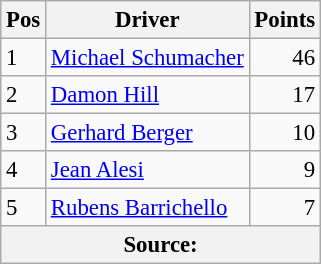<table class="wikitable" style="font-size: 95%;">
<tr>
<th>Pos</th>
<th>Driver</th>
<th>Points</th>
</tr>
<tr>
<td>1</td>
<td> <a href='#'>Michael Schumacher</a></td>
<td align="right">46</td>
</tr>
<tr>
<td>2</td>
<td> <a href='#'>Damon Hill</a></td>
<td align="right">17</td>
</tr>
<tr>
<td>3</td>
<td> <a href='#'>Gerhard Berger</a></td>
<td align="right">10</td>
</tr>
<tr>
<td>4</td>
<td> <a href='#'>Jean Alesi</a></td>
<td align="right">9</td>
</tr>
<tr>
<td>5</td>
<td> <a href='#'>Rubens Barrichello</a></td>
<td align="right">7</td>
</tr>
<tr>
<th colspan=4>Source: </th>
</tr>
</table>
